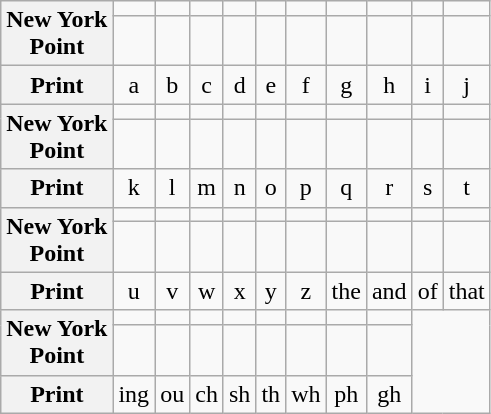<table class=wikitable>
<tr align=center>
<th rowspan=2>New York <br>Point </th>
<td></td>
<td></td>
<td></td>
<td></td>
<td></td>
<td></td>
<td></td>
<td></td>
<td></td>
<td></td>
</tr>
<tr align=center valign="top">
<td> <span></span> </td>
<td> <span></span> </td>
<td> <span></span> </td>
<td> <span></span> </td>
<td> <span></span> </td>
<td> <span></span> </td>
<td> <span></span> </td>
<td> <span></span> </td>
<td> <span></span> </td>
<td> <span></span> </td>
</tr>
<tr align=center>
<th>Print</th>
<td>a</td>
<td>b</td>
<td>c</td>
<td>d</td>
<td>e</td>
<td>f</td>
<td>g</td>
<td>h</td>
<td>i</td>
<td>j</td>
</tr>
<tr align=center>
<th rowspan=2>New York <br>Point</th>
<td></td>
<td></td>
<td></td>
<td></td>
<td></td>
<td></td>
<td></td>
<td></td>
<td></td>
<td></td>
</tr>
<tr align=center valign="top">
<td> <span></span> </td>
<td> <span></span> </td>
<td> <span></span> </td>
<td> <span></span> </td>
<td> <span></span> </td>
<td> <span></span> </td>
<td> <span></span> </td>
<td> <span></span> </td>
<td> <span></span> </td>
<td> <span></span> </td>
</tr>
<tr align=center>
<th>Print</th>
<td>k</td>
<td>l</td>
<td>m</td>
<td>n</td>
<td>o</td>
<td>p</td>
<td>q</td>
<td>r</td>
<td>s</td>
<td>t</td>
</tr>
<tr align=center>
<th rowspan=2>New York <br>Point</th>
<td></td>
<td></td>
<td></td>
<td></td>
<td></td>
<td></td>
<td></td>
<td></td>
<td></td>
<td></td>
</tr>
<tr align=center valign="top">
<td> <span></span> </td>
<td> <span></span> </td>
<td> <span></span> </td>
<td> <span></span> </td>
<td> <span></span> </td>
<td> <span></span> </td>
<td> <span></span> </td>
<td> <span></span> </td>
<td> <span></span> </td>
<td> <span></span> </td>
</tr>
<tr align=center>
<th>Print</th>
<td>u</td>
<td>v</td>
<td>w</td>
<td>x</td>
<td>y</td>
<td>z</td>
<td>the</td>
<td>and</td>
<td>of</td>
<td>that</td>
</tr>
<tr align=center>
<th rowspan=2>New York <br>Point</th>
<td></td>
<td></td>
<td></td>
<td></td>
<td></td>
<td></td>
<td></td>
<td></td>
</tr>
<tr align=center valign="top">
<td> <span></span> </td>
<td> <span></span> </td>
<td> <span></span> </td>
<td> <span></span> </td>
<td> <span></span> </td>
<td> <span></span> </td>
<td> <span></span> </td>
<td> <span></span> </td>
</tr>
<tr align=center>
<th>Print</th>
<td>ing</td>
<td>ou</td>
<td>ch</td>
<td>sh</td>
<td>th</td>
<td>wh</td>
<td>ph</td>
<td>gh</td>
</tr>
</table>
